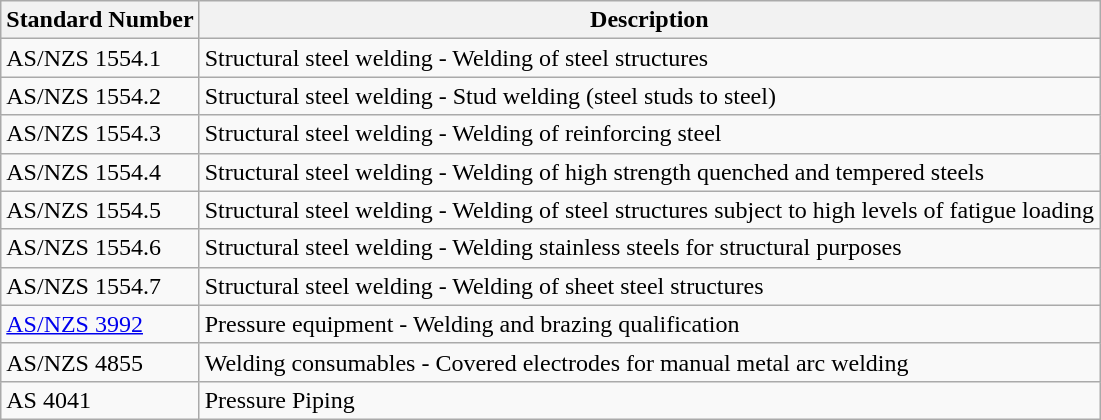<table class="wikitable sortable">
<tr>
<th>Standard Number</th>
<th>Description</th>
</tr>
<tr>
<td>AS/NZS 1554.1</td>
<td>Structural steel welding - Welding of steel structures</td>
</tr>
<tr>
<td>AS/NZS 1554.2</td>
<td>Structural steel welding - Stud welding (steel studs to steel)</td>
</tr>
<tr>
<td>AS/NZS 1554.3</td>
<td>Structural steel welding - Welding of reinforcing steel</td>
</tr>
<tr>
<td>AS/NZS 1554.4</td>
<td>Structural steel welding - Welding of high strength quenched and tempered steels</td>
</tr>
<tr>
<td>AS/NZS 1554.5</td>
<td>Structural steel welding - Welding of steel structures subject to high levels of fatigue loading</td>
</tr>
<tr>
<td>AS/NZS 1554.6</td>
<td>Structural steel welding - Welding stainless steels for structural purposes</td>
</tr>
<tr>
<td>AS/NZS 1554.7</td>
<td>Structural steel welding - Welding of sheet steel structures</td>
</tr>
<tr>
<td><a href='#'>AS/NZS 3992</a></td>
<td>Pressure equipment - Welding and brazing qualification</td>
</tr>
<tr>
<td>AS/NZS 4855</td>
<td>Welding consumables - Covered electrodes for manual metal arc welding</td>
</tr>
<tr>
<td>AS 4041</td>
<td>Pressure Piping</td>
</tr>
</table>
